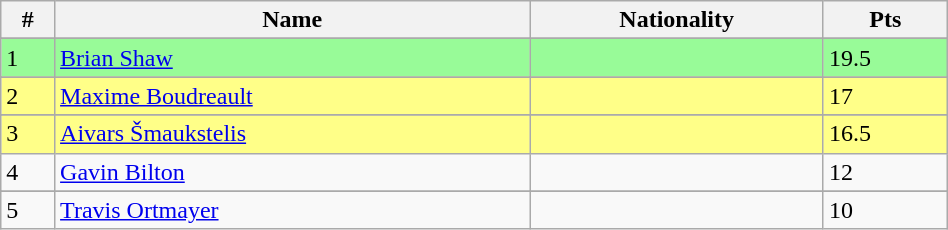<table class="wikitable" style="display: inline-table; width: 50%;">
<tr>
<th>#</th>
<th>Name</th>
<th>Nationality</th>
<th>Pts</th>
</tr>
<tr>
</tr>
<tr style="background:palegreen">
<td>1</td>
<td><a href='#'>Brian Shaw</a></td>
<td></td>
<td>19.5</td>
</tr>
<tr>
</tr>
<tr style="background:#ff8">
<td>2</td>
<td><a href='#'>Maxime Boudreault</a></td>
<td></td>
<td>17</td>
</tr>
<tr>
</tr>
<tr style="background:#ff8">
<td>3</td>
<td><a href='#'>Aivars Šmaukstelis</a></td>
<td></td>
<td>16.5</td>
</tr>
<tr>
<td>4</td>
<td><a href='#'>Gavin Bilton</a></td>
<td></td>
<td>12</td>
</tr>
<tr>
</tr>
<tr>
<td>5</td>
<td><a href='#'>Travis Ortmayer</a></td>
<td></td>
<td>10</td>
</tr>
</table>
